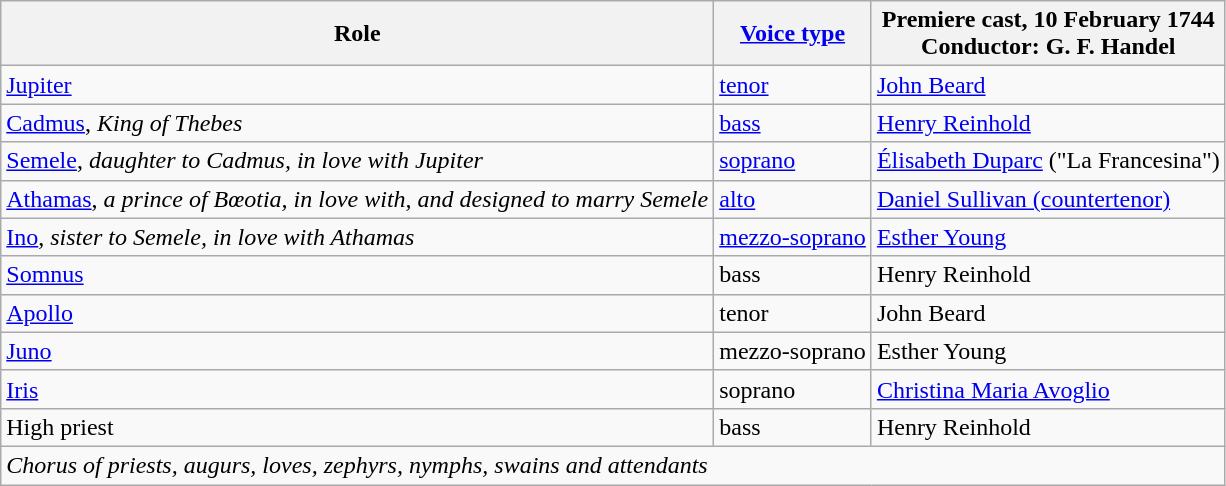<table class="wikitable">
<tr>
<th>Role</th>
<th><a href='#'>Voice type</a></th>
<th>Premiere cast, 10 February 1744<br>Conductor: G. F. Handel</th>
</tr>
<tr>
<td><a href='#'>Jupiter</a></td>
<td><a href='#'>tenor</a></td>
<td><a href='#'>John Beard</a></td>
</tr>
<tr>
<td><a href='#'>Cadmus</a>, <em>King of Thebes</em></td>
<td><a href='#'>bass</a></td>
<td><a href='#'>Henry Reinhold</a></td>
</tr>
<tr>
<td><a href='#'>Semele</a>, <em>daughter to Cadmus, in love with Jupiter</em></td>
<td><a href='#'>soprano</a></td>
<td><a href='#'>Élisabeth Duparc</a> ("La Francesina")</td>
</tr>
<tr>
<td><a href='#'>Athamas</a>, <em>a prince of Bœotia, in love with, and designed to marry Semele</em></td>
<td><a href='#'>alto</a></td>
<td><a href='#'>Daniel Sullivan (countertenor)</a></td>
</tr>
<tr>
<td><a href='#'>Ino</a>, <em>sister to Semele, in love with Athamas</em></td>
<td><a href='#'>mezzo-soprano</a></td>
<td><a href='#'>Esther Young</a></td>
</tr>
<tr>
<td><a href='#'>Somnus</a></td>
<td>bass</td>
<td>Henry Reinhold</td>
</tr>
<tr>
<td><a href='#'>Apollo</a></td>
<td>tenor</td>
<td>John Beard</td>
</tr>
<tr>
<td><a href='#'>Juno</a></td>
<td>mezzo-soprano</td>
<td>Esther Young</td>
</tr>
<tr>
<td><a href='#'>Iris</a></td>
<td>soprano</td>
<td><a href='#'>Christina Maria Avoglio</a></td>
</tr>
<tr>
<td>High priest</td>
<td>bass</td>
<td>Henry Reinhold</td>
</tr>
<tr>
<td colspan="3"><em>Chorus of priests, augurs, loves, zephyrs, nymphs, swains and attendants</em></td>
</tr>
</table>
